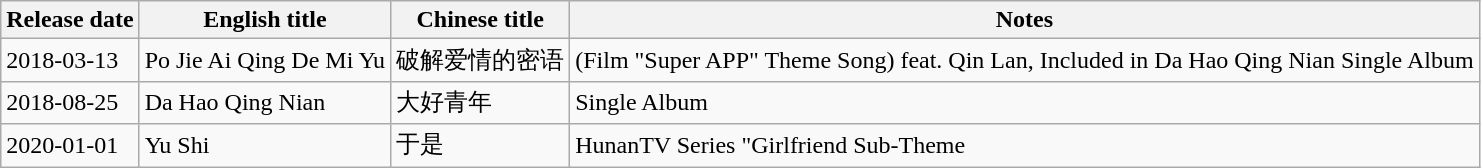<table class="wikitable sortable">
<tr>
<th>Release date</th>
<th>English title</th>
<th>Chinese title</th>
<th class="unsortable">Notes</th>
</tr>
<tr>
<td>2018-03-13</td>
<td>Po Jie Ai Qing De Mi Yu</td>
<td>破解爱情的密语</td>
<td>(Film "Super APP" Theme Song) feat. Qin Lan, Included in Da Hao Qing Nian Single Album</td>
</tr>
<tr>
<td>2018-08-25</td>
<td>Da Hao Qing Nian</td>
<td>大好青年</td>
<td>Single Album</td>
</tr>
<tr>
<td>2020-01-01</td>
<td>Yu Shi</td>
<td>于是</td>
<td>HunanTV Series "Girlfriend Sub-Theme</td>
</tr>
</table>
